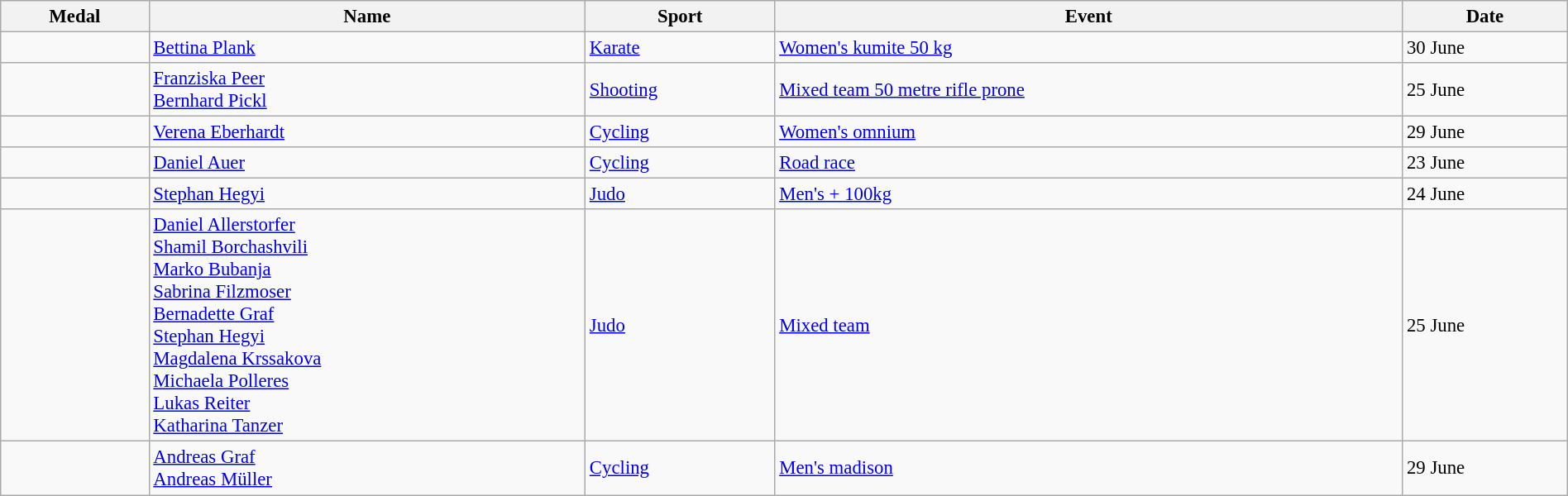<table class="wikitable sortable" style="font-size: 95%;" width=100%>
<tr>
<th>Medal</th>
<th>Name</th>
<th>Sport</th>
<th>Event</th>
<th>Date</th>
</tr>
<tr>
<td></td>
<td><a href='#'>Bettina Plank</a></td>
<td><a href='#'>Karate</a></td>
<td><a href='#'>Women's kumite 50 kg</a></td>
<td>30 June</td>
</tr>
<tr>
<td></td>
<td><a href='#'>Franziska Peer</a><br><a href='#'>Bernhard Pickl</a></td>
<td><a href='#'>Shooting</a></td>
<td><a href='#'>Mixed team 50 metre rifle prone</a></td>
<td>25 June</td>
</tr>
<tr>
<td></td>
<td><a href='#'>Verena Eberhardt</a></td>
<td><a href='#'>Cycling</a></td>
<td><a href='#'>Women's omnium</a></td>
<td>29 June</td>
</tr>
<tr>
<td></td>
<td><a href='#'>Daniel Auer</a></td>
<td><a href='#'>Cycling</a></td>
<td><a href='#'>Road race</a></td>
<td>23 June</td>
</tr>
<tr>
<td></td>
<td><a href='#'>Stephan Hegyi</a></td>
<td><a href='#'>Judo</a></td>
<td><a href='#'>Men's + 100kg</a></td>
<td>24 June</td>
</tr>
<tr>
<td></td>
<td><a href='#'>Daniel Allerstorfer</a><br><a href='#'>Shamil Borchashvili</a><br><a href='#'>Marko Bubanja</a><br><a href='#'>Sabrina Filzmoser</a><br><a href='#'>Bernadette Graf</a><br><a href='#'>Stephan Hegyi</a><br><a href='#'>Magdalena Krssakova</a><br><a href='#'>Michaela Polleres</a><br><a href='#'>Lukas Reiter</a><br><a href='#'>Katharina Tanzer</a></td>
<td><a href='#'>Judo</a></td>
<td><a href='#'>Mixed team</a></td>
<td>25 June</td>
</tr>
<tr>
<td></td>
<td><a href='#'>Andreas Graf</a><br><a href='#'>Andreas Müller</a></td>
<td><a href='#'>Cycling</a></td>
<td><a href='#'>Men's madison</a></td>
<td>29 June</td>
</tr>
</table>
